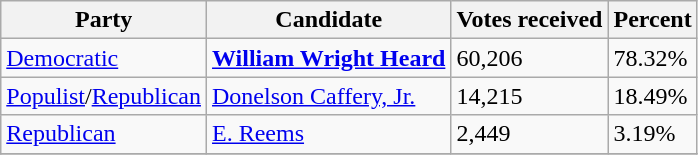<table class="wikitable">
<tr>
<th>Party</th>
<th>Candidate</th>
<th>Votes received</th>
<th>Percent</th>
</tr>
<tr>
<td><a href='#'>Democratic</a></td>
<td><strong><a href='#'>William Wright Heard</a></strong></td>
<td>60,206</td>
<td>78.32%</td>
</tr>
<tr>
<td><a href='#'>Populist</a>/<a href='#'>Republican</a></td>
<td><a href='#'>Donelson Caffery, Jr.</a></td>
<td>14,215</td>
<td>18.49%</td>
</tr>
<tr>
<td><a href='#'>Republican</a></td>
<td><a href='#'>E. Reems</a></td>
<td>2,449</td>
<td>3.19%</td>
</tr>
<tr>
</tr>
</table>
